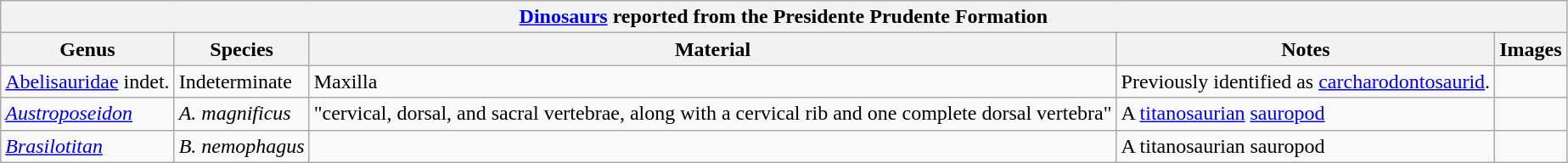<table class="wikitable" align="center">
<tr>
<th colspan="7" style="text-align:center;"><strong><a href='#'>Dinosaurs</a> reported from the Presidente Prudente Formation</strong></th>
</tr>
<tr>
<th>Genus</th>
<th>Species</th>
<th>Material</th>
<th>Notes</th>
<th>Images</th>
</tr>
<tr>
<td><a href='#'>Abelisauridae</a> indet.</td>
<td>Indeterminate</td>
<td>Maxilla</td>
<td>Previously identified as <a href='#'>carcharodontosaurid</a>.</td>
<td></td>
</tr>
<tr>
<td><em><a href='#'>Austroposeidon</a></em></td>
<td><em>A. magnificus</em></td>
<td>"cervical, dorsal, and sacral vertebrae, along with a cervical rib and one complete dorsal vertebra"</td>
<td>A <a href='#'>titanosaurian</a> <a href='#'>sauropod</a></td>
<td></td>
</tr>
<tr>
<td><em><a href='#'>Brasilotitan</a></em></td>
<td><em>B. nemophagus</em></td>
<td></td>
<td>A titanosaurian sauropod</td>
<td></td>
</tr>
</table>
